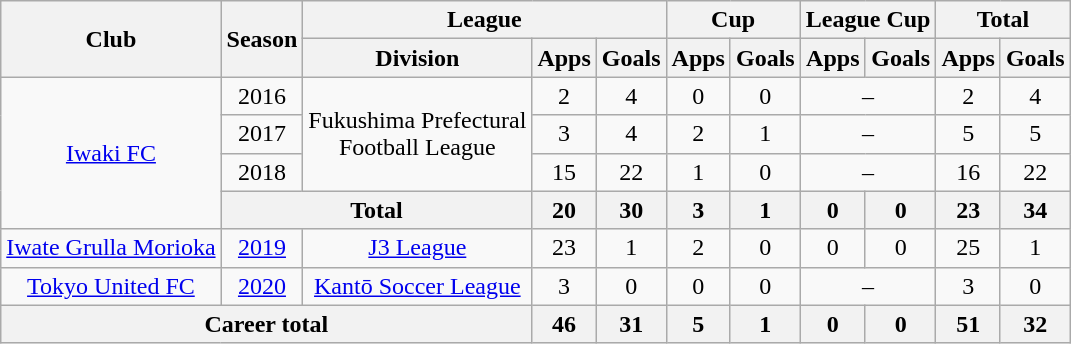<table class="wikitable" style="text-align: center">
<tr>
<th rowspan="2">Club</th>
<th rowspan="2">Season</th>
<th colspan="3">League</th>
<th colspan="2">Cup</th>
<th colspan="2">League Cup</th>
<th colspan="2">Total</th>
</tr>
<tr>
<th>Division</th>
<th>Apps</th>
<th>Goals</th>
<th>Apps</th>
<th>Goals</th>
<th>Apps</th>
<th>Goals</th>
<th>Apps</th>
<th>Goals</th>
</tr>
<tr>
<td rowspan="4"><a href='#'>Iwaki FC</a></td>
<td>2016</td>
<td rowspan="3">Fukushima Prefectural <br> Football League</td>
<td>2</td>
<td>4</td>
<td>0</td>
<td>0</td>
<td colspan="2">–</td>
<td>2</td>
<td>4</td>
</tr>
<tr>
<td>2017</td>
<td>3</td>
<td>4</td>
<td>2</td>
<td>1</td>
<td colspan="2">–</td>
<td>5</td>
<td>5</td>
</tr>
<tr>
<td>2018</td>
<td>15</td>
<td>22</td>
<td>1</td>
<td>0</td>
<td colspan="2">–</td>
<td>16</td>
<td>22</td>
</tr>
<tr>
<th colspan=2>Total</th>
<th>20</th>
<th>30</th>
<th>3</th>
<th>1</th>
<th>0</th>
<th>0</th>
<th>23</th>
<th>34</th>
</tr>
<tr>
<td><a href='#'>Iwate Grulla Morioka</a></td>
<td><a href='#'>2019</a></td>
<td><a href='#'>J3 League</a></td>
<td>23</td>
<td>1</td>
<td>2</td>
<td>0</td>
<td>0</td>
<td>0</td>
<td>25</td>
<td>1</td>
</tr>
<tr>
<td><a href='#'>Tokyo United FC</a></td>
<td><a href='#'>2020</a></td>
<td><a href='#'>Kantō Soccer League</a></td>
<td>3</td>
<td>0</td>
<td>0</td>
<td>0</td>
<td colspan="2">–</td>
<td>3</td>
<td>0</td>
</tr>
<tr>
<th colspan=3>Career total</th>
<th>46</th>
<th>31</th>
<th>5</th>
<th>1</th>
<th>0</th>
<th>0</th>
<th>51</th>
<th>32</th>
</tr>
</table>
